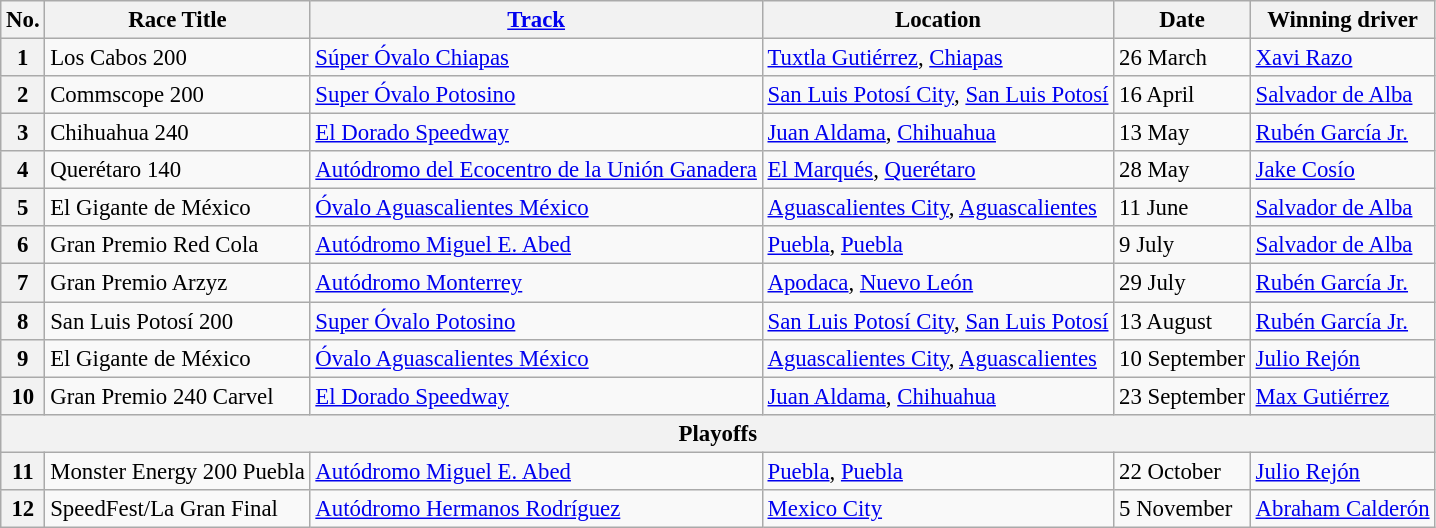<table class="wikitable" style="font-size:95%">
<tr>
<th>No.</th>
<th>Race Title</th>
<th><a href='#'>Track</a></th>
<th>Location</th>
<th>Date</th>
<th>Winning driver</th>
</tr>
<tr>
<th>1</th>
<td>Los Cabos 200</td>
<td><a href='#'>Súper Óvalo Chiapas</a></td>
<td><a href='#'>Tuxtla Gutiérrez</a>, <a href='#'>Chiapas</a></td>
<td>26 March</td>
<td><a href='#'>Xavi Razo</a></td>
</tr>
<tr>
<th>2</th>
<td>Commscope 200</td>
<td><a href='#'>Super Óvalo Potosino</a></td>
<td><a href='#'>San Luis Potosí City</a>, <a href='#'>San Luis Potosí</a></td>
<td>16 April</td>
<td><a href='#'>Salvador de Alba</a></td>
</tr>
<tr>
<th>3</th>
<td>Chihuahua 240</td>
<td><a href='#'>El Dorado Speedway</a></td>
<td><a href='#'>Juan Aldama</a>, <a href='#'>Chihuahua</a></td>
<td>13 May</td>
<td><a href='#'>Rubén García Jr.</a></td>
</tr>
<tr>
<th>4</th>
<td>Querétaro 140</td>
<td><a href='#'>Autódromo del Ecocentro de la Unión Ganadera</a></td>
<td><a href='#'>El Marqués</a>, <a href='#'>Querétaro</a></td>
<td>28 May</td>
<td><a href='#'>Jake Cosío</a></td>
</tr>
<tr>
<th>5</th>
<td>El Gigante de México</td>
<td><a href='#'>Óvalo Aguascalientes México</a></td>
<td><a href='#'>Aguascalientes City</a>, <a href='#'>Aguascalientes</a></td>
<td>11 June</td>
<td><a href='#'>Salvador de Alba</a></td>
</tr>
<tr>
<th>6</th>
<td>Gran Premio Red Cola</td>
<td><a href='#'>Autódromo Miguel E. Abed</a></td>
<td><a href='#'>Puebla</a>, <a href='#'>Puebla</a></td>
<td>9 July</td>
<td><a href='#'>Salvador de Alba</a></td>
</tr>
<tr>
<th>7</th>
<td>Gran Premio Arzyz</td>
<td><a href='#'>Autódromo Monterrey</a></td>
<td><a href='#'>Apodaca</a>, <a href='#'>Nuevo León</a></td>
<td>29 July</td>
<td><a href='#'>Rubén García Jr.</a></td>
</tr>
<tr>
<th>8</th>
<td>San Luis Potosí 200</td>
<td><a href='#'>Super Óvalo Potosino</a></td>
<td><a href='#'>San Luis Potosí City</a>, <a href='#'>San Luis Potosí</a></td>
<td>13 August</td>
<td><a href='#'>Rubén García Jr.</a></td>
</tr>
<tr>
<th>9</th>
<td>El Gigante de México</td>
<td><a href='#'>Óvalo Aguascalientes México</a></td>
<td><a href='#'>Aguascalientes City</a>, <a href='#'>Aguascalientes</a></td>
<td>10 September</td>
<td><a href='#'>Julio Rejón</a></td>
</tr>
<tr>
<th>10</th>
<td>Gran Premio 240 Carvel</td>
<td><a href='#'>El Dorado Speedway</a></td>
<td><a href='#'>Juan Aldama</a>, <a href='#'>Chihuahua</a></td>
<td>23 September</td>
<td><a href='#'>Max Gutiérrez</a></td>
</tr>
<tr>
<th colspan="6">Playoffs</th>
</tr>
<tr>
<th>11</th>
<td>Monster Energy 200 Puebla</td>
<td><a href='#'>Autódromo Miguel E. Abed</a></td>
<td><a href='#'>Puebla</a>, <a href='#'>Puebla</a></td>
<td>22 October</td>
<td><a href='#'>Julio Rejón</a></td>
</tr>
<tr>
<th>12</th>
<td>SpeedFest/La Gran Final</td>
<td><a href='#'>Autódromo Hermanos Rodríguez</a></td>
<td><a href='#'>Mexico City</a></td>
<td>5 November</td>
<td><a href='#'>Abraham Calderón</a></td>
</tr>
</table>
